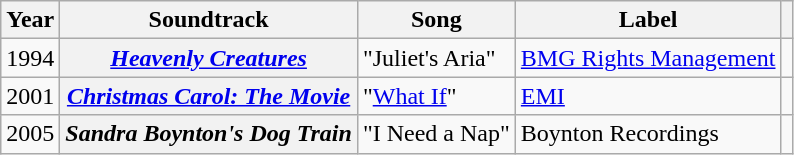<table class="wikitable plainrowheaders unsortable">
<tr>
<th scope="col">Year</th>
<th scope="col">Soundtrack</th>
<th scope="col">Song</th>
<th scope="col">Label</th>
<th scope="col" class="unsortable"></th>
</tr>
<tr>
<td>1994</td>
<th scope="row"><em><a href='#'>Heavenly Creatures</a></em></th>
<td>"Juliet's Aria"</td>
<td><a href='#'>BMG Rights Management</a></td>
<td style="text-align:center;"></td>
</tr>
<tr>
<td>2001</td>
<th scope="row"><em><a href='#'>Christmas Carol: The Movie</a></em></th>
<td>"<a href='#'>What If</a>"</td>
<td><a href='#'>EMI</a></td>
<td style="text-align:center;"></td>
</tr>
<tr>
<td>2005</td>
<th scope="row"><em>Sandra Boynton's Dog Train</em></th>
<td>"I Need a Nap"</td>
<td>Boynton Recordings</td>
<td style="text-align:center;"></td>
</tr>
</table>
